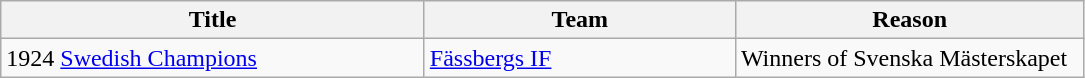<table class="wikitable" style="text-align: left;">
<tr>
<th style="width: 275px;">Title</th>
<th style="width: 200px;">Team</th>
<th style="width: 225px;">Reason</th>
</tr>
<tr>
<td>1924 <a href='#'>Swedish Champions</a></td>
<td><a href='#'>Fässbergs IF</a></td>
<td>Winners of Svenska Mästerskapet</td>
</tr>
</table>
